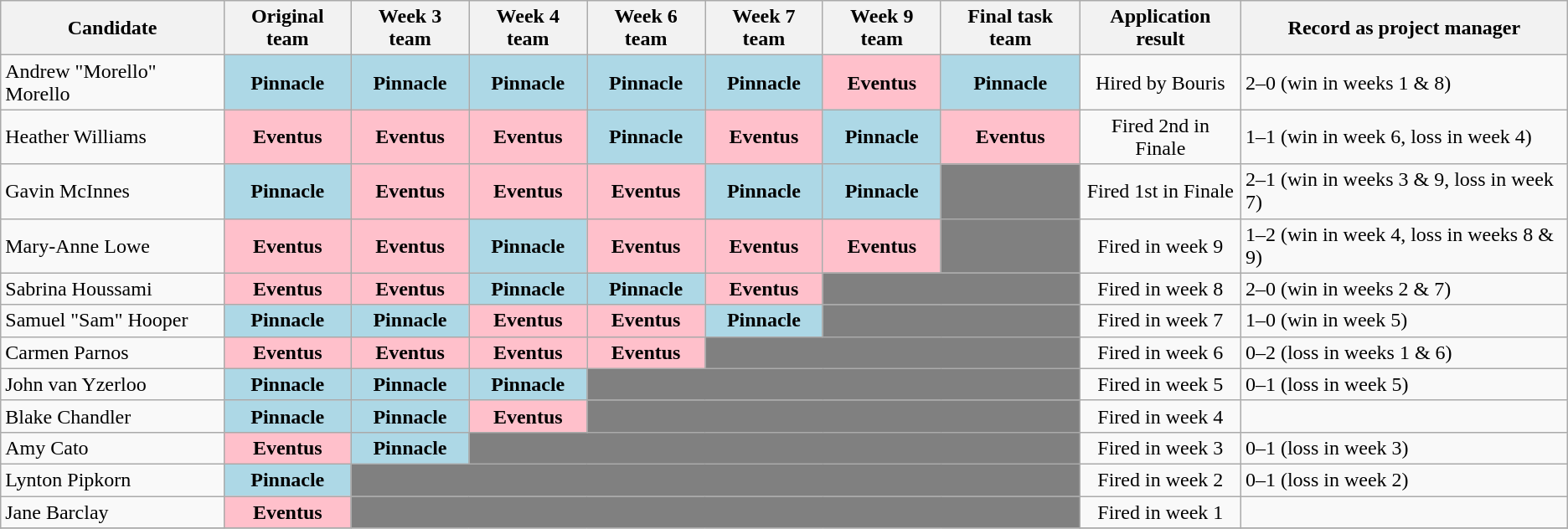<table class="wikitable">
<tr>
<th bgcolor="gray"><span>Candidate</span></th>
<th bgcolor="gray"><span>Original team</span></th>
<th bgcolor="gray"><span>Week 3 team</span></th>
<th bgcolor="gray"><span>Week 4 team</span></th>
<th bgcolor="gray"><span>Week 6 team</span></th>
<th bgcolor="gray"><span>Week 7 team</span></th>
<th bgcolor="gray"><span>Week 9 team</span></th>
<th bgcolor="gray"><span>Final task team</span></th>
<th bgcolor="gray"><span>Application result</span></th>
<th bgcolor="gray"><span>Record as project manager</span></th>
</tr>
<tr>
<td>Andrew "Morello" Morello</td>
<td style="text-align:center; background:lightblue;"><strong>Pinnacle</strong></td>
<td style="text-align:center; background:lightblue;"><strong>Pinnacle</strong></td>
<td style="text-align:center; background:lightblue;"><strong>Pinnacle</strong></td>
<td style="text-align:center; background:lightblue;"><strong>Pinnacle</strong></td>
<td style="text-align:center; background:lightblue;"><strong>Pinnacle</strong></td>
<td style="text-align:center; background:pink;"><strong>Eventus</strong></td>
<td style="text-align:center; background:lightblue;"><strong>Pinnacle</strong></td>
<td align="center">Hired by Bouris</td>
<td>2–0 (win in weeks 1 & 8)</td>
</tr>
<tr>
<td>Heather Williams</td>
<td style="text-align:center; background:pink;"><strong>Eventus</strong></td>
<td style="text-align:center; background:pink;"><strong>Eventus</strong></td>
<td style="text-align:center; background:pink;"><strong>Eventus</strong></td>
<td style="text-align:center; background:lightblue;"><strong>Pinnacle</strong></td>
<td style="text-align:center; background:pink;"><strong>Eventus</strong></td>
<td style="text-align:center; background:lightblue;"><strong>Pinnacle</strong></td>
<td style="text-align:center; background:pink;"><strong>Eventus</strong></td>
<td align="center">Fired 2nd in Finale</td>
<td>1–1 (win in week 6, loss in week 4)</td>
</tr>
<tr>
<td>Gavin McInnes</td>
<td style="text-align:center; background:lightblue;"><strong>Pinnacle</strong></td>
<td style="text-align:center; background:pink;"><strong>Eventus</strong></td>
<td style="text-align:center; background:pink;"><strong>Eventus</strong></td>
<td style="text-align:center; background:pink;"><strong>Eventus</strong></td>
<td style="text-align:center; background:lightblue;"><strong>Pinnacle</strong></td>
<td style="text-align:center; background:lightblue;"><strong>Pinnacle</strong></td>
<td colspan="1" style="background:gray;"></td>
<td align="center">Fired 1st in Finale</td>
<td>2–1 (win in weeks 3 & 9, loss in week 7)</td>
</tr>
<tr>
<td>Mary-Anne Lowe</td>
<td style="text-align:center; background:pink;"><strong>Eventus</strong></td>
<td style="text-align:center; background:pink;"><strong>Eventus</strong></td>
<td style="text-align:center; background:lightblue;"><strong>Pinnacle</strong></td>
<td style="text-align:center; background:pink;"><strong>Eventus</strong></td>
<td style="text-align:center; background:pink;"><strong>Eventus</strong></td>
<td style="text-align:center; background:pink;"><strong>Eventus</strong></td>
<td colspan="1" style="background:gray;"></td>
<td align="center">Fired in week 9</td>
<td>1–2 (win in week 4, loss in weeks 8 & 9)</td>
</tr>
<tr>
<td>Sabrina Houssami</td>
<td style="text-align:center; background:pink;"><strong>Eventus</strong></td>
<td style="text-align:center; background:pink;"><strong>Eventus</strong></td>
<td style="text-align:center; background:lightblue;"><strong>Pinnacle</strong></td>
<td style="text-align:center; background:lightblue;"><strong>Pinnacle</strong></td>
<td style="text-align:center; background:pink;"><strong>Eventus</strong></td>
<td colspan="2" style="background:gray;"></td>
<td align="center">Fired in week 8</td>
<td>2–0 (win in weeks 2 & 7)</td>
</tr>
<tr>
<td>Samuel "Sam" Hooper</td>
<td style="text-align:center; background:lightblue;"><strong>Pinnacle</strong></td>
<td style="text-align:center; background:lightblue;"><strong>Pinnacle</strong></td>
<td style="text-align:center; background:pink;"><strong>Eventus</strong></td>
<td style="text-align:center; background:pink;"><strong>Eventus</strong></td>
<td style="text-align:center; background:lightblue;"><strong>Pinnacle</strong></td>
<td colspan="2" style="background:gray;"></td>
<td align="center">Fired in week 7</td>
<td>1–0 (win in week 5)</td>
</tr>
<tr>
<td>Carmen Parnos</td>
<td style="text-align:center; background:pink;"><strong>Eventus</strong></td>
<td style="text-align:center; background:pink;"><strong>Eventus</strong></td>
<td style="text-align:center; background:pink;"><strong>Eventus</strong></td>
<td style="text-align:center; background:pink;"><strong>Eventus</strong></td>
<td colspan="3" style="background:gray;"></td>
<td align="center">Fired in week 6</td>
<td>0–2 (loss in weeks 1 & 6)</td>
</tr>
<tr>
<td>John van Yzerloo</td>
<td style="text-align:center; background:lightblue;"><strong>Pinnacle</strong></td>
<td style="text-align:center; background:lightblue;"><strong>Pinnacle</strong></td>
<td style="text-align:center; background:lightblue;"><strong>Pinnacle</strong></td>
<td colspan="4" style="background:gray;"></td>
<td align="center">Fired in week 5</td>
<td>0–1 (loss in week 5)</td>
</tr>
<tr>
<td>Blake Chandler</td>
<td style="text-align:center; background:lightblue;"><strong>Pinnacle</strong></td>
<td style="text-align:center; background:lightblue;"><strong>Pinnacle</strong></td>
<td style="text-align:center; background:pink;"><strong>Eventus</strong></td>
<td colspan="4" style="background:gray;"></td>
<td align="center">Fired in week 4</td>
<td></td>
</tr>
<tr>
<td>Amy Cato</td>
<td style="text-align:center; background:pink;"><strong>Eventus</strong></td>
<td style="text-align:center; background:lightblue;"><strong>Pinnacle</strong></td>
<td colspan="5" style="background:gray;"></td>
<td align="center">Fired in week 3</td>
<td>0–1 (loss in week 3)</td>
</tr>
<tr>
<td>Lynton Pipkorn</td>
<td style="text-align:center; background:lightblue;"><strong>Pinnacle</strong></td>
<td colspan="6" style="background:gray;"></td>
<td align="center">Fired in week 2</td>
<td>0–1 (loss in week 2)</td>
</tr>
<tr>
<td>Jane Barclay</td>
<td style="text-align:center; background:pink;"><strong>Eventus</strong></td>
<td colspan="6" style="background:gray;"></td>
<td align="center">Fired in week 1</td>
<td></td>
</tr>
<tr>
</tr>
</table>
